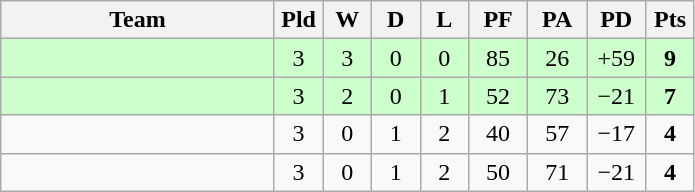<table class="wikitable" style="text-align:center;">
<tr>
<th width=175>Team</th>
<th width=25 abbr="Played">Pld</th>
<th width=25 abbr="Won">W</th>
<th width=25 abbr="Drawn">D</th>
<th width=25 abbr="Lost">L</th>
<th width=32 abbr="Points for">PF</th>
<th width=32 abbr="Points against">PA</th>
<th width=32 abbr="Points difference">PD</th>
<th width=25 abbr="Points">Pts</th>
</tr>
<tr bgcolor=ccffcc>
<td align=left></td>
<td>3</td>
<td>3</td>
<td>0</td>
<td>0</td>
<td>85</td>
<td>26</td>
<td>+59</td>
<td><strong>9</strong></td>
</tr>
<tr bgcolor=ccffcc>
<td align=left></td>
<td>3</td>
<td>2</td>
<td>0</td>
<td>1</td>
<td>52</td>
<td>73</td>
<td>−21</td>
<td><strong>7</strong></td>
</tr>
<tr>
<td align=left></td>
<td>3</td>
<td>0</td>
<td>1</td>
<td>2</td>
<td>40</td>
<td>57</td>
<td>−17</td>
<td><strong>4</strong></td>
</tr>
<tr>
<td align=left></td>
<td>3</td>
<td>0</td>
<td>1</td>
<td>2</td>
<td>50</td>
<td>71</td>
<td>−21</td>
<td><strong>4</strong></td>
</tr>
</table>
